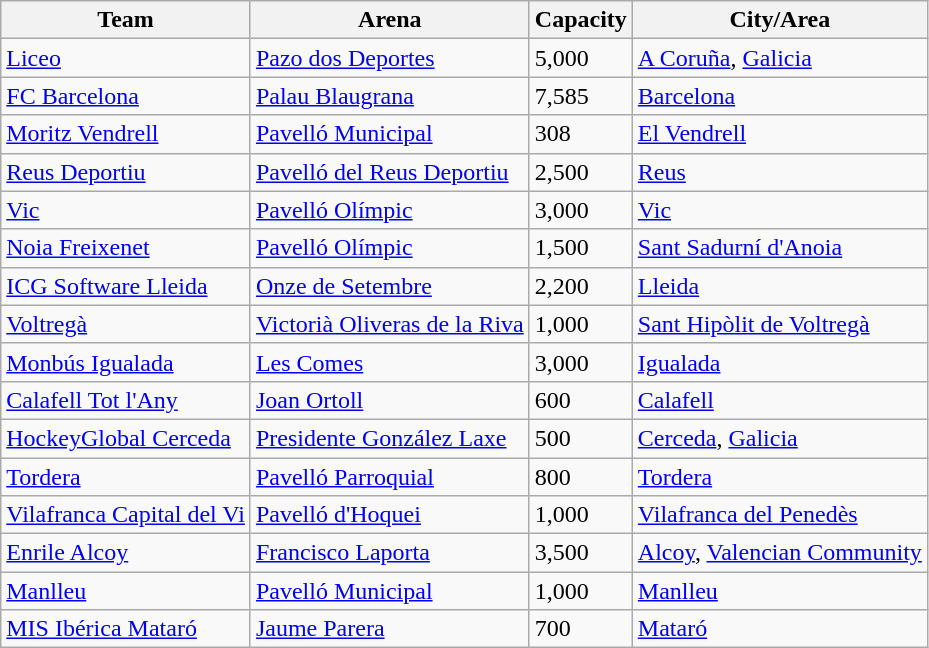<table class="wikitable sortable">
<tr>
<th>Team</th>
<th>Arena</th>
<th>Capacity</th>
<th>City/Area</th>
</tr>
<tr>
<td><a href='#'>Liceo</a></td>
<td><a href='#'>Pazo dos Deportes</a></td>
<td>5,000</td>
<td><a href='#'>A Coruña</a>, <a href='#'>Galicia</a></td>
</tr>
<tr>
<td><a href='#'>FC Barcelona</a></td>
<td><a href='#'>Palau Blaugrana</a></td>
<td>7,585</td>
<td><a href='#'>Barcelona</a></td>
</tr>
<tr>
<td><a href='#'>Moritz Vendrell</a></td>
<td><a href='#'>Pavelló Municipal</a></td>
<td>308</td>
<td><a href='#'>El Vendrell</a></td>
</tr>
<tr>
<td><a href='#'>Reus Deportiu</a></td>
<td><a href='#'>Pavelló del Reus Deportiu</a></td>
<td>2,500</td>
<td><a href='#'>Reus</a></td>
</tr>
<tr>
<td><a href='#'>Vic</a></td>
<td><a href='#'>Pavelló Olímpic</a></td>
<td>3,000</td>
<td><a href='#'>Vic</a></td>
</tr>
<tr>
<td><a href='#'>Noia Freixenet</a></td>
<td><a href='#'>Pavelló Olímpic</a></td>
<td>1,500</td>
<td><a href='#'>Sant Sadurní d'Anoia</a></td>
</tr>
<tr>
<td><a href='#'>ICG Software Lleida</a></td>
<td><a href='#'>Onze de Setembre</a></td>
<td>2,200</td>
<td><a href='#'>Lleida</a></td>
</tr>
<tr>
<td><a href='#'>Voltregà</a></td>
<td><a href='#'>Victorià Oliveras de la Riva</a></td>
<td>1,000</td>
<td><a href='#'>Sant Hipòlit de Voltregà</a></td>
</tr>
<tr>
<td><a href='#'>Monbús Igualada</a></td>
<td><a href='#'>Les Comes</a></td>
<td>3,000</td>
<td><a href='#'>Igualada</a></td>
</tr>
<tr>
<td><a href='#'>Calafell Tot l'Any</a></td>
<td><a href='#'>Joan Ortoll</a></td>
<td>600</td>
<td><a href='#'>Calafell</a></td>
</tr>
<tr>
<td><a href='#'>HockeyGlobal Cerceda</a></td>
<td><a href='#'>Presidente González Laxe</a></td>
<td>500</td>
<td><a href='#'>Cerceda</a>, <a href='#'>Galicia</a></td>
</tr>
<tr>
<td><a href='#'>Tordera</a></td>
<td><a href='#'>Pavelló Parroquial</a></td>
<td>800</td>
<td><a href='#'>Tordera</a></td>
</tr>
<tr>
<td><a href='#'>Vilafranca Capital del Vi</a></td>
<td><a href='#'>Pavelló d'Hoquei</a></td>
<td>1,000</td>
<td><a href='#'>Vilafranca del Penedès</a></td>
</tr>
<tr>
<td><a href='#'>Enrile Alcoy</a></td>
<td><a href='#'>Francisco Laporta</a></td>
<td>3,500</td>
<td><a href='#'>Alcoy</a>, <a href='#'>Valencian Community</a></td>
</tr>
<tr>
<td><a href='#'>Manlleu</a></td>
<td><a href='#'>Pavelló Municipal</a></td>
<td>1,000</td>
<td><a href='#'>Manlleu</a></td>
</tr>
<tr>
<td><a href='#'>MIS Ibérica Mataró</a></td>
<td><a href='#'>Jaume Parera</a></td>
<td>700</td>
<td><a href='#'>Mataró</a></td>
</tr>
</table>
